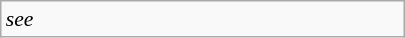<table class="wikitable floatright" style="font-size: 0.9em; width: 270px;">
<tr>
<td><em>see </em></td>
</tr>
</table>
